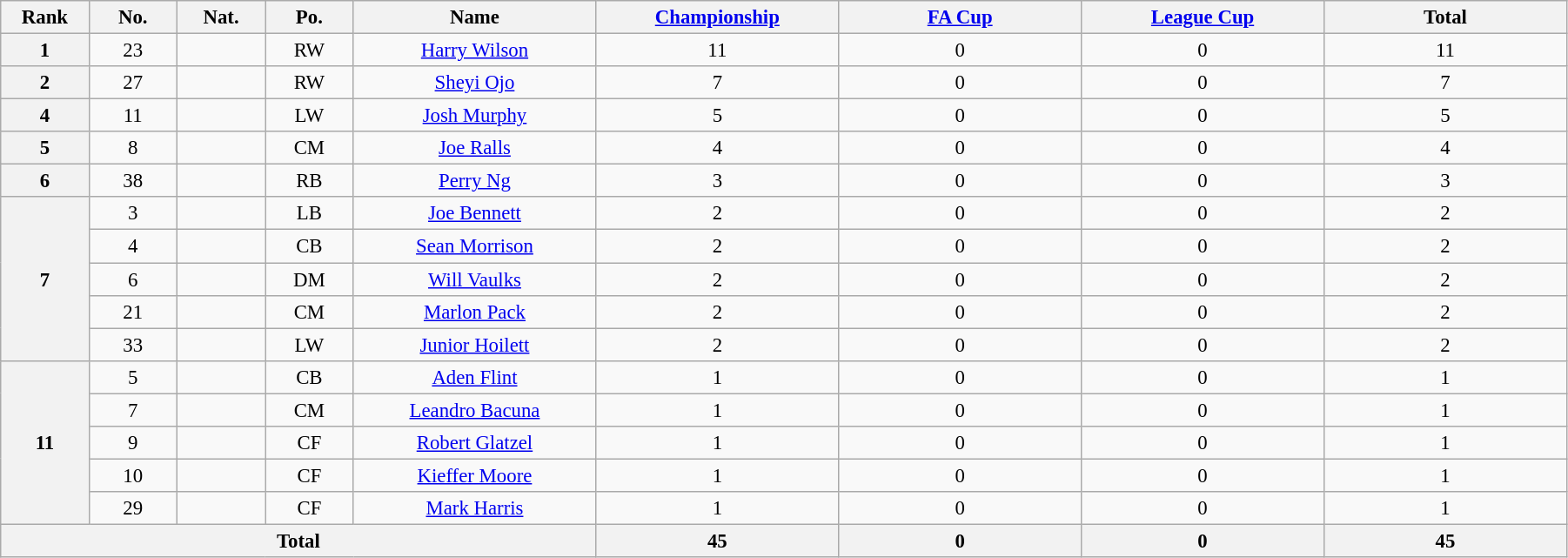<table class="wikitable" style="text-align:center; font-size:95%; width:95%;">
<tr>
<th width=50px>Rank</th>
<th width=50px>No.</th>
<th width=50px>Nat.</th>
<th width=50px>Po.</th>
<th width=150px>Name</th>
<th width=150px><a href='#'>Championship</a></th>
<th width=150px><a href='#'>FA Cup</a></th>
<th width=150px><a href='#'>League Cup</a></th>
<th width=150px>Total</th>
</tr>
<tr>
<th rowspan=1>1</th>
<td>23</td>
<td></td>
<td>RW</td>
<td><a href='#'>Harry Wilson</a></td>
<td>11</td>
<td>0</td>
<td>0</td>
<td>11</td>
</tr>
<tr>
<th rowspan=1>2</th>
<td>27</td>
<td></td>
<td>RW</td>
<td><a href='#'>Sheyi Ojo</a></td>
<td>7</td>
<td>0</td>
<td>0</td>
<td>7</td>
</tr>
<tr>
<th rowspan=1>4</th>
<td>11</td>
<td></td>
<td>LW</td>
<td><a href='#'>Josh Murphy</a></td>
<td>5</td>
<td>0</td>
<td>0</td>
<td>5</td>
</tr>
<tr>
<th rowspan=1>5</th>
<td>8</td>
<td></td>
<td>CM</td>
<td><a href='#'>Joe Ralls</a></td>
<td>4</td>
<td>0</td>
<td>0</td>
<td>4</td>
</tr>
<tr>
<th rowspan=1>6</th>
<td>38</td>
<td></td>
<td>RB</td>
<td><a href='#'>Perry Ng</a></td>
<td>3</td>
<td>0</td>
<td>0</td>
<td>3</td>
</tr>
<tr>
<th rowspan=5>7</th>
<td>3</td>
<td></td>
<td>LB</td>
<td><a href='#'>Joe Bennett</a></td>
<td>2</td>
<td>0</td>
<td>0</td>
<td>2</td>
</tr>
<tr>
<td>4</td>
<td></td>
<td>CB</td>
<td><a href='#'>Sean Morrison</a></td>
<td>2</td>
<td>0</td>
<td>0</td>
<td>2</td>
</tr>
<tr>
<td>6</td>
<td></td>
<td>DM</td>
<td><a href='#'>Will Vaulks</a></td>
<td>2</td>
<td>0</td>
<td>0</td>
<td>2</td>
</tr>
<tr>
<td>21</td>
<td></td>
<td>CM</td>
<td><a href='#'>Marlon Pack</a></td>
<td>2</td>
<td>0</td>
<td>0</td>
<td>2</td>
</tr>
<tr>
<td>33</td>
<td></td>
<td>LW</td>
<td><a href='#'>Junior Hoilett</a></td>
<td>2</td>
<td>0</td>
<td>0</td>
<td>2</td>
</tr>
<tr>
<th rowspan=5>11</th>
<td>5</td>
<td></td>
<td>CB</td>
<td><a href='#'>Aden Flint</a></td>
<td>1</td>
<td>0</td>
<td>0</td>
<td>1</td>
</tr>
<tr>
<td>7</td>
<td></td>
<td>CM</td>
<td><a href='#'>Leandro Bacuna</a></td>
<td>1</td>
<td>0</td>
<td>0</td>
<td>1</td>
</tr>
<tr>
<td>9</td>
<td></td>
<td>CF</td>
<td><a href='#'>Robert Glatzel</a></td>
<td>1</td>
<td>0</td>
<td>0</td>
<td>1</td>
</tr>
<tr>
<td>10</td>
<td></td>
<td>CF</td>
<td><a href='#'>Kieffer Moore</a></td>
<td>1</td>
<td>0</td>
<td>0</td>
<td>1</td>
</tr>
<tr>
<td>29</td>
<td></td>
<td>CF</td>
<td><a href='#'>Mark Harris</a></td>
<td>1</td>
<td>0</td>
<td>0</td>
<td>1</td>
</tr>
<tr>
<th colspan=5>Total</th>
<th>45</th>
<th>0</th>
<th>0</th>
<th>45</th>
</tr>
</table>
